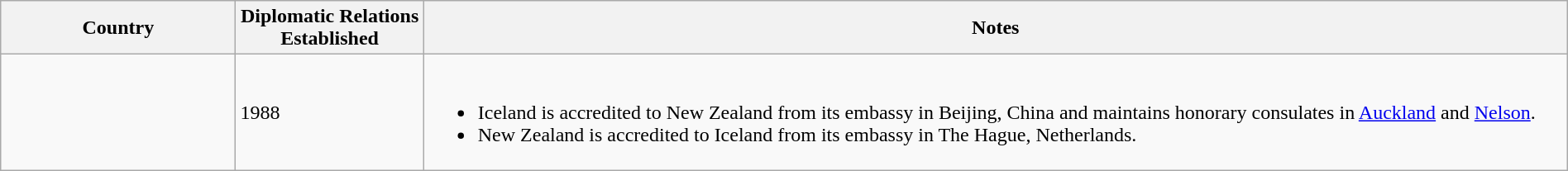<table class="wikitable sortable" style="width:100%; margin:auto;">
<tr>
<th style="width:15%;">Country</th>
<th style="width:12%;">Diplomatic Relations Established</th>
<th>Notes</th>
</tr>
<tr -valign="top">
<td></td>
<td>1988</td>
<td><br><ul><li>Iceland is accredited to New Zealand from its embassy in Beijing, China and maintains honorary consulates in <a href='#'>Auckland</a> and <a href='#'>Nelson</a>.</li><li>New Zealand is accredited to Iceland from its embassy in The Hague, Netherlands.</li></ul></td>
</tr>
</table>
